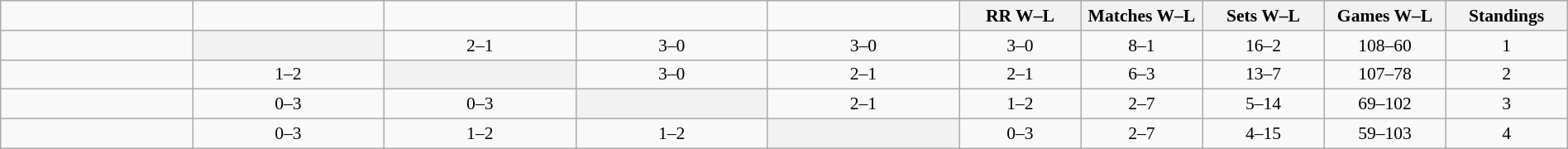<table class="wikitable" style="width: 100%; text-align:center; font-size:90%">
<tr>
<td width=130></td>
<td width=130></td>
<td width=130></td>
<td width=130></td>
<td width=130></td>
<th width=80>RR W–L</th>
<th width=80>Matches W–L</th>
<th width=80>Sets W–L</th>
<th width=80>Games W–L</th>
<th width=80>Standings</th>
</tr>
<tr>
<td style="text-align:left;"></td>
<th bgcolor="ededed"></th>
<td>2–1</td>
<td>3–0</td>
<td>3–0</td>
<td>3–0</td>
<td>8–1</td>
<td>16–2</td>
<td>108–60</td>
<td>1</td>
</tr>
<tr>
<td style="text-align:left;"></td>
<td>1–2</td>
<th bgcolor="ededed"></th>
<td>3–0</td>
<td>2–1</td>
<td>2–1</td>
<td>6–3</td>
<td>13–7</td>
<td>107–78</td>
<td>2</td>
</tr>
<tr>
<td style="text-align:left;"></td>
<td>0–3</td>
<td>0–3</td>
<th bgcolor="ededed"></th>
<td>2–1</td>
<td>1–2</td>
<td>2–7</td>
<td>5–14</td>
<td>69–102</td>
<td>3</td>
</tr>
<tr>
<td style="text-align:left;"></td>
<td>0–3</td>
<td>1–2</td>
<td>1–2</td>
<th bgcolor="ededed"></th>
<td>0–3</td>
<td>2–7</td>
<td>4–15</td>
<td>59–103</td>
<td>4</td>
</tr>
</table>
